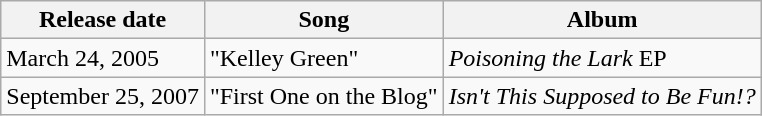<table class="wikitable">
<tr>
<th>Release date</th>
<th>Song</th>
<th>Album</th>
</tr>
<tr>
<td>March 24, 2005</td>
<td>"Kelley Green"</td>
<td><em>Poisoning the Lark</em> EP</td>
</tr>
<tr>
<td>September 25, 2007</td>
<td>"First One on the Blog"</td>
<td><em>Isn't This Supposed to Be Fun!?</em></td>
</tr>
</table>
